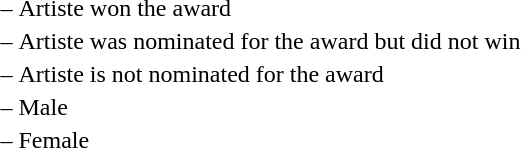<table>
<tr>
<td> –</td>
<td>Artiste won the award</td>
</tr>
<tr>
<td> –</td>
<td>Artiste was nominated for the award but did not win</td>
</tr>
<tr>
<td> –</td>
<td>Artiste is not nominated for the award</td>
</tr>
<tr>
<td> –</td>
<td>Male</td>
</tr>
<tr>
<td> –</td>
<td>Female</td>
</tr>
<tr>
</tr>
</table>
